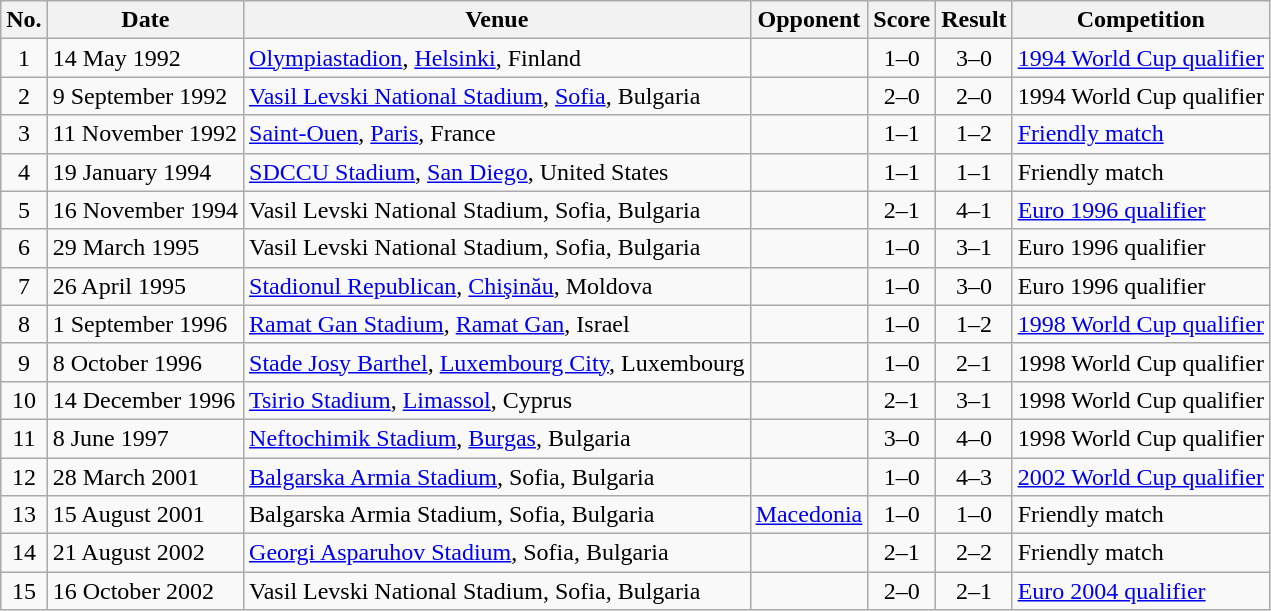<table class="wikitable sortable">
<tr>
<th scope="col">No.</th>
<th scope="col">Date</th>
<th scope="col">Venue</th>
<th scope="col">Opponent</th>
<th scope="col">Score</th>
<th scope="col">Result</th>
<th scope="col">Competition</th>
</tr>
<tr>
<td align="center">1</td>
<td>14 May 1992</td>
<td><a href='#'>Olympiastadion</a>, <a href='#'>Helsinki</a>, Finland</td>
<td></td>
<td align="center">1–0</td>
<td align="center">3–0</td>
<td><a href='#'>1994 World Cup qualifier</a></td>
</tr>
<tr>
<td align="center">2</td>
<td>9 September 1992</td>
<td><a href='#'>Vasil Levski National Stadium</a>, <a href='#'>Sofia</a>, Bulgaria</td>
<td></td>
<td align="center">2–0</td>
<td align="center">2–0</td>
<td>1994 World Cup qualifier</td>
</tr>
<tr>
<td align="center">3</td>
<td>11 November 1992</td>
<td><a href='#'>Saint-Ouen</a>, <a href='#'>Paris</a>, France</td>
<td></td>
<td align="center">1–1</td>
<td align="center">1–2</td>
<td><a href='#'>Friendly match</a></td>
</tr>
<tr>
<td align="center">4</td>
<td>19 January 1994</td>
<td><a href='#'>SDCCU Stadium</a>, <a href='#'>San Diego</a>, United States</td>
<td></td>
<td align="center">1–1</td>
<td align="center">1–1</td>
<td>Friendly match</td>
</tr>
<tr>
<td align="center">5</td>
<td>16 November 1994</td>
<td>Vasil Levski National Stadium, Sofia, Bulgaria</td>
<td></td>
<td align="center">2–1</td>
<td align="center">4–1</td>
<td><a href='#'>Euro 1996 qualifier</a></td>
</tr>
<tr>
<td align="center">6</td>
<td>29 March 1995</td>
<td>Vasil Levski National Stadium, Sofia, Bulgaria</td>
<td></td>
<td align="center">1–0</td>
<td align="center">3–1</td>
<td>Euro 1996 qualifier</td>
</tr>
<tr>
<td align="center">7</td>
<td>26 April 1995</td>
<td><a href='#'>Stadionul Republican</a>, <a href='#'>Chişinău</a>, Moldova</td>
<td></td>
<td align="center">1–0</td>
<td align="center">3–0</td>
<td>Euro 1996 qualifier</td>
</tr>
<tr>
<td align="center">8</td>
<td>1 September 1996</td>
<td><a href='#'>Ramat Gan Stadium</a>, <a href='#'>Ramat Gan</a>, Israel</td>
<td></td>
<td align="center">1–0</td>
<td align="center">1–2</td>
<td><a href='#'>1998 World Cup qualifier</a></td>
</tr>
<tr>
<td align="center">9</td>
<td>8 October 1996</td>
<td><a href='#'>Stade Josy Barthel</a>, <a href='#'>Luxembourg City</a>, Luxembourg</td>
<td></td>
<td align="center">1–0</td>
<td align="center">2–1</td>
<td>1998 World Cup qualifier</td>
</tr>
<tr>
<td align="center">10</td>
<td>14 December 1996</td>
<td><a href='#'>Tsirio Stadium</a>, <a href='#'>Limassol</a>, Cyprus</td>
<td></td>
<td align="center">2–1</td>
<td align="center">3–1</td>
<td>1998 World Cup qualifier</td>
</tr>
<tr>
<td align="center">11</td>
<td>8 June 1997</td>
<td><a href='#'>Neftochimik Stadium</a>, <a href='#'>Burgas</a>, Bulgaria</td>
<td></td>
<td align="center">3–0</td>
<td align="center">4–0</td>
<td>1998 World Cup qualifier</td>
</tr>
<tr>
<td align="center">12</td>
<td>28 March 2001</td>
<td><a href='#'>Balgarska Armia Stadium</a>, Sofia, Bulgaria</td>
<td></td>
<td align="center">1–0</td>
<td align="center">4–3</td>
<td><a href='#'>2002 World Cup qualifier</a></td>
</tr>
<tr>
<td align="center">13</td>
<td>15 August 2001</td>
<td>Balgarska Armia Stadium, Sofia, Bulgaria</td>
<td> <a href='#'>Macedonia</a></td>
<td align="center">1–0</td>
<td align="center">1–0</td>
<td>Friendly match</td>
</tr>
<tr>
<td align="center">14</td>
<td>21 August 2002</td>
<td><a href='#'>Georgi Asparuhov Stadium</a>, Sofia, Bulgaria</td>
<td></td>
<td align="center">2–1</td>
<td align="center">2–2</td>
<td>Friendly match</td>
</tr>
<tr>
<td align="center">15</td>
<td>16 October 2002</td>
<td>Vasil Levski National Stadium, Sofia, Bulgaria</td>
<td></td>
<td align="center">2–0</td>
<td align="center">2–1</td>
<td><a href='#'>Euro 2004 qualifier</a></td>
</tr>
</table>
